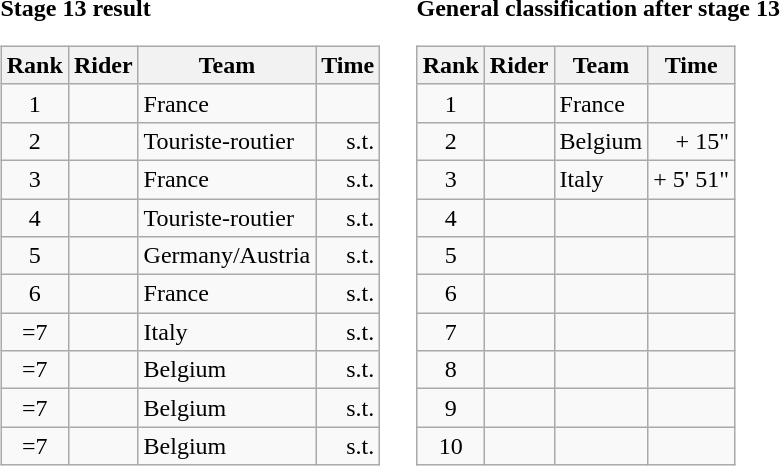<table>
<tr>
<td><strong>Stage 13 result</strong><br><table class="wikitable">
<tr>
<th scope="col">Rank</th>
<th scope="col">Rider</th>
<th scope="col">Team</th>
<th scope="col">Time</th>
</tr>
<tr>
<td style="text-align:center;">1</td>
<td></td>
<td>France</td>
<td style="text-align:right;"></td>
</tr>
<tr>
<td style="text-align:center;">2</td>
<td></td>
<td>Touriste-routier</td>
<td style="text-align:right;">s.t.</td>
</tr>
<tr>
<td style="text-align:center;">3</td>
<td></td>
<td>France</td>
<td style="text-align:right;">s.t.</td>
</tr>
<tr>
<td style="text-align:center;">4</td>
<td></td>
<td>Touriste-routier</td>
<td style="text-align:right;">s.t.</td>
</tr>
<tr>
<td style="text-align:center;">5</td>
<td></td>
<td>Germany/Austria</td>
<td style="text-align:right;">s.t.</td>
</tr>
<tr>
<td style="text-align:center;">6</td>
<td></td>
<td>France</td>
<td style="text-align:right;">s.t.</td>
</tr>
<tr>
<td style="text-align:center;">=7</td>
<td></td>
<td>Italy</td>
<td style="text-align:right;">s.t.</td>
</tr>
<tr>
<td style="text-align:center;">=7</td>
<td></td>
<td>Belgium</td>
<td style="text-align:right;">s.t.</td>
</tr>
<tr>
<td style="text-align:center;">=7</td>
<td></td>
<td>Belgium</td>
<td style="text-align:right;">s.t.</td>
</tr>
<tr>
<td style="text-align:center;">=7</td>
<td></td>
<td>Belgium</td>
<td style="text-align:right;">s.t.</td>
</tr>
</table>
</td>
<td></td>
<td><strong>General classification after stage 13</strong><br><table class="wikitable">
<tr>
<th scope="col">Rank</th>
<th scope="col">Rider</th>
<th scope="col">Team</th>
<th scope="col">Time</th>
</tr>
<tr>
<td style="text-align:center;">1</td>
<td></td>
<td>France</td>
<td style="text-align:right;"></td>
</tr>
<tr>
<td style="text-align:center;">2</td>
<td></td>
<td>Belgium</td>
<td style="text-align:right;">+ 15"</td>
</tr>
<tr>
<td style="text-align:center;">3</td>
<td></td>
<td>Italy</td>
<td style="text-align:right;">+ 5' 51"</td>
</tr>
<tr>
<td style="text-align:center;">4</td>
<td></td>
<td></td>
<td></td>
</tr>
<tr>
<td style="text-align:center;">5</td>
<td></td>
<td></td>
<td></td>
</tr>
<tr>
<td style="text-align:center;">6</td>
<td></td>
<td></td>
<td></td>
</tr>
<tr>
<td style="text-align:center;">7</td>
<td></td>
<td></td>
<td></td>
</tr>
<tr>
<td style="text-align:center;">8</td>
<td></td>
<td></td>
<td></td>
</tr>
<tr>
<td style="text-align:center;">9</td>
<td></td>
<td></td>
<td></td>
</tr>
<tr>
<td style="text-align:center;">10</td>
<td></td>
<td></td>
<td></td>
</tr>
</table>
</td>
</tr>
</table>
